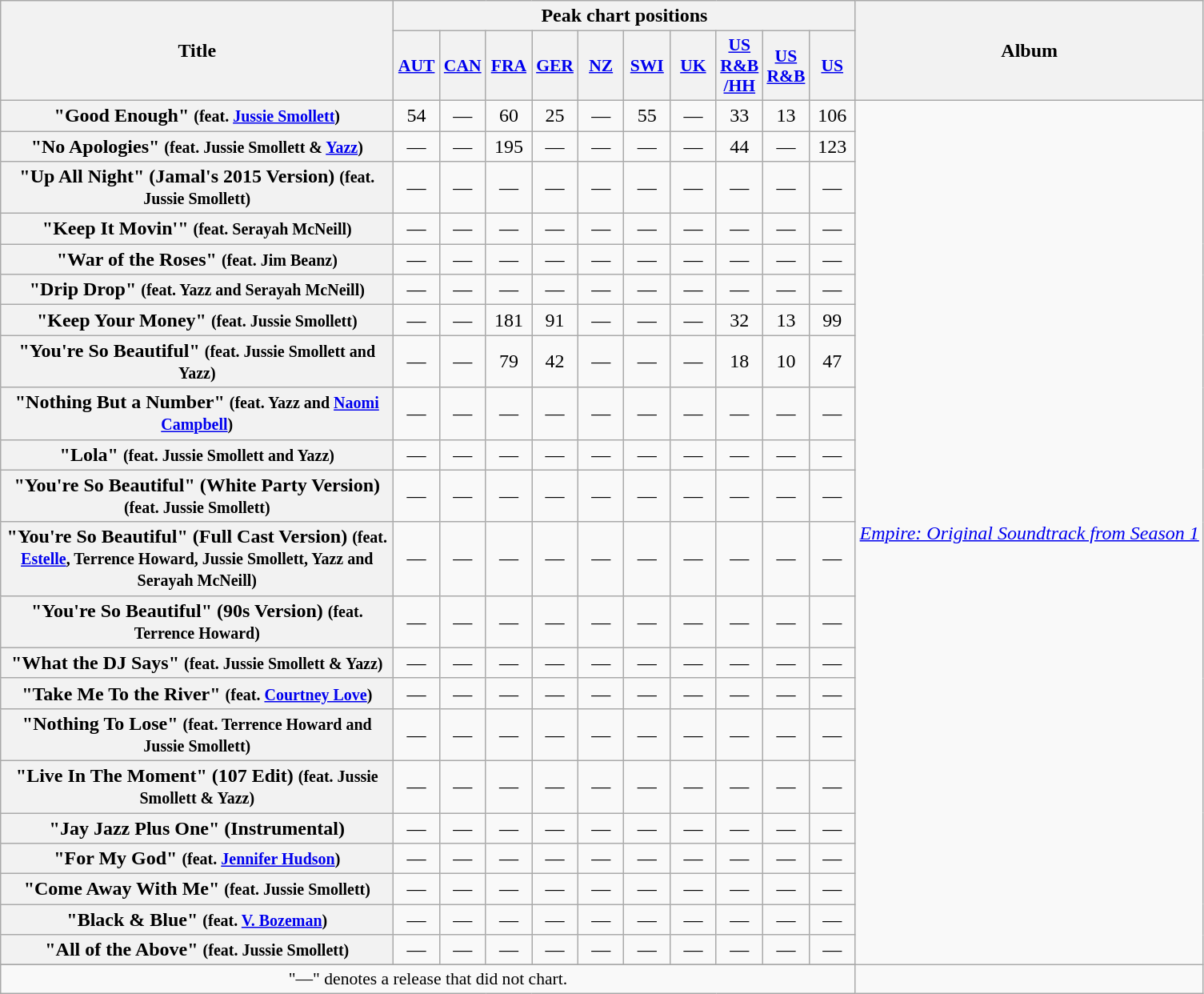<table class="wikitable plainrowheaders" style="text-align:center;" border="1">
<tr>
<th scope="col" rowspan="2" style="width:20em;">Title</th>
<th scope="col" colspan="10">Peak chart positions</th>
<th scope="col" rowspan="2">Album</th>
</tr>
<tr>
<th scope="col" style="width:2.2em;font-size:90%;"><a href='#'>AUT</a></th>
<th scope="col" style="width:2.2em;font-size:90%;"><a href='#'>CAN</a></th>
<th scope="col" style="width:2.2em;font-size:90%;"><a href='#'>FRA</a><br></th>
<th scope="col" style="width:2.2em;font-size:90%;"><a href='#'>GER</a></th>
<th scope="col" style="width:2.2em;font-size:90%;"><a href='#'>NZ</a></th>
<th scope="col" style="width:2.2em;font-size:90%;"><a href='#'>SWI</a></th>
<th scope="col" style="width:2.2em;font-size:90%;"><a href='#'>UK</a><br> </th>
<th scope="col" style="width:2.2em;font-size:90%;"><a href='#'>US<br>R&B<br>/HH</a></th>
<th scope="col" style="width:2.2em;font-size:90%;"><a href='#'>US<br>R&B</a></th>
<th scope="col" style="width:2.2em;font-size:90%;"><a href='#'>US</a><br> </th>
</tr>
<tr>
<th scope="row">"Good Enough" <small>(feat. <a href='#'>Jussie Smollett</a>)</small></th>
<td>54</td>
<td>—</td>
<td>60</td>
<td>25</td>
<td>—</td>
<td>55</td>
<td>—</td>
<td>33</td>
<td>13</td>
<td>106</td>
<td rowspan="22"><em><a href='#'>Empire: Original Soundtrack from Season 1</a></em></td>
</tr>
<tr>
<th scope="row">"No Apologies" <small>(feat. Jussie Smollett & <a href='#'>Yazz</a>)</small></th>
<td>—</td>
<td>—</td>
<td>195</td>
<td>—</td>
<td>—</td>
<td>—</td>
<td>—</td>
<td>44</td>
<td>—</td>
<td>123</td>
</tr>
<tr>
<th scope="row">"Up All Night" (Jamal's 2015 Version) <small>(feat. Jussie Smollett)</small></th>
<td>—</td>
<td>—</td>
<td>—</td>
<td>—</td>
<td>—</td>
<td>—</td>
<td>—</td>
<td>—</td>
<td>—</td>
<td>—</td>
</tr>
<tr>
<th scope="row">"Keep It Movin'" <small>(feat. Serayah McNeill)</small></th>
<td>—</td>
<td>—</td>
<td>—</td>
<td>—</td>
<td>—</td>
<td>—</td>
<td>—</td>
<td>—</td>
<td>—</td>
<td>—</td>
</tr>
<tr>
<th scope="row">"War of the Roses" <small>(feat. Jim Beanz)</small></th>
<td>—</td>
<td>—</td>
<td>—</td>
<td>—</td>
<td>—</td>
<td>—</td>
<td>—</td>
<td>—</td>
<td>—</td>
<td>—</td>
</tr>
<tr>
<th scope="row">"Drip Drop" <small>(feat. Yazz and Serayah McNeill)</small></th>
<td>—</td>
<td>—</td>
<td>—</td>
<td>—</td>
<td>—</td>
<td>—</td>
<td>—</td>
<td>—</td>
<td>—</td>
<td>—</td>
</tr>
<tr>
<th scope="row">"Keep Your Money" <small>(feat. Jussie Smollett)</small></th>
<td>—</td>
<td>—</td>
<td>181</td>
<td>91</td>
<td>—</td>
<td>—</td>
<td>—</td>
<td>32</td>
<td>13</td>
<td>99</td>
</tr>
<tr>
<th scope="row">"You're So Beautiful" <small>(feat. Jussie Smollett and Yazz)</small></th>
<td>—</td>
<td>—</td>
<td>79</td>
<td>42</td>
<td>—</td>
<td>—</td>
<td>—</td>
<td>18</td>
<td>10</td>
<td>47</td>
</tr>
<tr>
<th scope="row">"Nothing But a Number" <small>(feat. Yazz and <a href='#'>Naomi Campbell</a>)</small></th>
<td>—</td>
<td>—</td>
<td>—</td>
<td>—</td>
<td>—</td>
<td>—</td>
<td>—</td>
<td>—</td>
<td>—</td>
<td>—</td>
</tr>
<tr>
<th scope="row">"Lola" <small>(feat. Jussie Smollett and Yazz)</small></th>
<td>—</td>
<td>—</td>
<td>—</td>
<td>—</td>
<td>—</td>
<td>—</td>
<td>—</td>
<td>—</td>
<td>—</td>
<td>—</td>
</tr>
<tr>
<th scope="row">"You're So Beautiful" (White Party Version) <small>(feat. Jussie Smollett)</small></th>
<td>—</td>
<td>—</td>
<td>—</td>
<td>—</td>
<td>—</td>
<td>—</td>
<td>—</td>
<td>—</td>
<td>—</td>
<td>—</td>
</tr>
<tr>
<th scope="row">"You're So Beautiful" (Full Cast Version) <small>(feat. <a href='#'>Estelle</a>, Terrence Howard, Jussie Smollett, Yazz and Serayah McNeill)</small></th>
<td>—</td>
<td>—</td>
<td>—</td>
<td>—</td>
<td>—</td>
<td>—</td>
<td>—</td>
<td>—</td>
<td>—</td>
<td>—</td>
</tr>
<tr>
<th scope="row">"You're So Beautiful" (90s Version) <small>(feat. Terrence Howard)</small></th>
<td>—</td>
<td>—</td>
<td>—</td>
<td>—</td>
<td>—</td>
<td>—</td>
<td>—</td>
<td>—</td>
<td>—</td>
<td>—</td>
</tr>
<tr>
<th scope="row">"What the DJ Says" <small>(feat. Jussie Smollett & Yazz)</small></th>
<td>—</td>
<td>—</td>
<td>—</td>
<td>—</td>
<td>—</td>
<td>—</td>
<td>—</td>
<td>—</td>
<td>—</td>
<td>—</td>
</tr>
<tr>
<th scope="row">"Take Me To the River" <small>(feat. <a href='#'>Courtney Love</a>)</small></th>
<td>—</td>
<td>—</td>
<td>—</td>
<td>—</td>
<td>—</td>
<td>—</td>
<td>—</td>
<td>—</td>
<td>—</td>
<td>—</td>
</tr>
<tr>
<th scope="row">"Nothing To Lose" <small>(feat. Terrence Howard and Jussie Smollett)</small></th>
<td>—</td>
<td>—</td>
<td>—</td>
<td>—</td>
<td>—</td>
<td>—</td>
<td>—</td>
<td>—</td>
<td>—</td>
<td>—</td>
</tr>
<tr>
<th scope="row">"Live In The Moment" (107 Edit) <small>(feat. Jussie Smollett & Yazz)</small></th>
<td>—</td>
<td>—</td>
<td>—</td>
<td>—</td>
<td>—</td>
<td>—</td>
<td>—</td>
<td>—</td>
<td>—</td>
<td>—</td>
</tr>
<tr>
<th scope="row">"Jay Jazz Plus One" (Instrumental)</th>
<td>—</td>
<td>—</td>
<td>—</td>
<td>—</td>
<td>—</td>
<td>—</td>
<td>—</td>
<td>—</td>
<td>—</td>
<td>—</td>
</tr>
<tr>
<th scope="row">"For My God" <small>(feat. <a href='#'>Jennifer Hudson</a>)</small></th>
<td>—</td>
<td>—</td>
<td>—</td>
<td>—</td>
<td>—</td>
<td>—</td>
<td>—</td>
<td>—</td>
<td>—</td>
<td>—</td>
</tr>
<tr>
<th scope="row">"Come Away With Me" <small>(feat. Jussie Smollett)</small></th>
<td>—</td>
<td>—</td>
<td>—</td>
<td>—</td>
<td>—</td>
<td>—</td>
<td>—</td>
<td>—</td>
<td>—</td>
<td>—</td>
</tr>
<tr>
<th scope="row">"Black & Blue" <small>(feat. <a href='#'>V. Bozeman</a>)</small></th>
<td>—</td>
<td>—</td>
<td>—</td>
<td>—</td>
<td>—</td>
<td>—</td>
<td>—</td>
<td>—</td>
<td>—</td>
<td>—</td>
</tr>
<tr>
<th scope="row">"All of the Above" <small>(feat. Jussie Smollett)</small></th>
<td>—</td>
<td>—</td>
<td>—</td>
<td>—</td>
<td>—</td>
<td>—</td>
<td>—</td>
<td>—</td>
<td>—</td>
<td>—</td>
</tr>
<tr>
</tr>
<tr>
<td colspan="11" style="font-size:90%">"—" denotes a release that did not chart.</td>
</tr>
</table>
